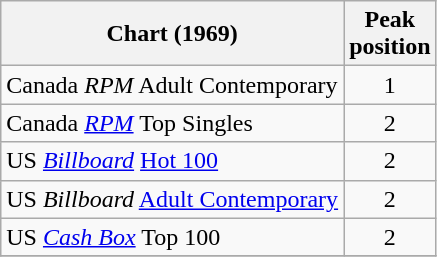<table class="wikitable sortable">
<tr>
<th>Chart (1969)</th>
<th>Peak<br>position</th>
</tr>
<tr>
<td>Canada <em>RPM</em> Adult Contemporary</td>
<td style="text-align:center;">1</td>
</tr>
<tr>
<td>Canada <em><a href='#'>RPM</a></em> Top Singles</td>
<td style="text-align:center;">2</td>
</tr>
<tr>
<td>US <em><a href='#'>Billboard</a></em> <a href='#'>Hot 100</a></td>
<td style="text-align:center;">2</td>
</tr>
<tr>
<td>US <em>Billboard</em> <a href='#'>Adult Contemporary</a></td>
<td style="text-align:center;">2</td>
</tr>
<tr>
<td>US <a href='#'><em>Cash Box</em></a> Top 100</td>
<td align="center">2</td>
</tr>
<tr>
</tr>
</table>
